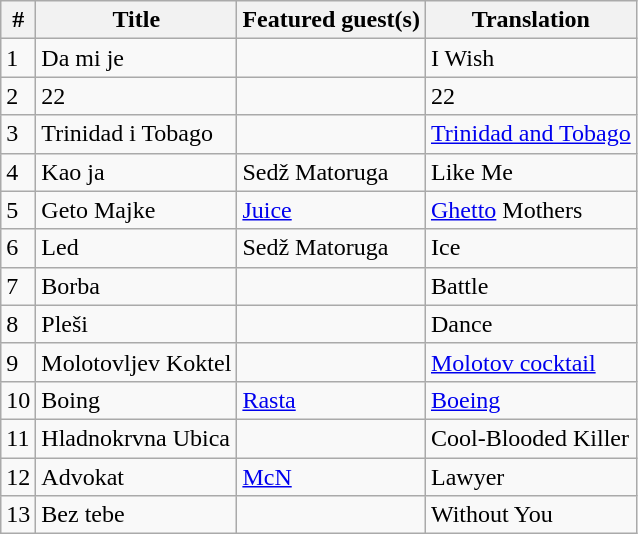<table class="wikitable sortable">
<tr>
<th>#</th>
<th>Title</th>
<th>Featured guest(s)</th>
<th>Translation</th>
</tr>
<tr>
<td>1</td>
<td>Da mi je</td>
<td></td>
<td>I Wish</td>
</tr>
<tr>
<td>2</td>
<td>22</td>
<td></td>
<td>22</td>
</tr>
<tr>
<td>3</td>
<td>Trinidad i Tobago</td>
<td></td>
<td><a href='#'>Trinidad and Tobago</a></td>
</tr>
<tr>
<td>4</td>
<td>Kao ja</td>
<td>Sedž Matoruga</td>
<td>Like Me</td>
</tr>
<tr>
<td>5</td>
<td>Geto Majke</td>
<td><a href='#'>Juice</a></td>
<td><a href='#'>Ghetto</a> Mothers</td>
</tr>
<tr>
<td>6</td>
<td>Led</td>
<td>Sedž Matoruga</td>
<td>Ice</td>
</tr>
<tr>
<td>7</td>
<td>Borba</td>
<td></td>
<td>Battle</td>
</tr>
<tr>
<td>8</td>
<td>Pleši</td>
<td></td>
<td>Dance</td>
</tr>
<tr>
<td>9</td>
<td>Molotovljev Koktel</td>
<td></td>
<td><a href='#'>Molotov cocktail</a></td>
</tr>
<tr>
<td>10</td>
<td>Boing</td>
<td><a href='#'>Rasta</a></td>
<td><a href='#'>Boeing</a></td>
</tr>
<tr>
<td>11</td>
<td>Hladnokrvna Ubica</td>
<td></td>
<td>Cool-Blooded Killer</td>
</tr>
<tr>
<td>12</td>
<td>Advokat</td>
<td><a href='#'>McN</a></td>
<td>Lawyer</td>
</tr>
<tr>
<td>13</td>
<td>Bez tebe</td>
<td></td>
<td>Without You</td>
</tr>
</table>
